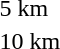<table>
<tr>
<td>5 km</td>
<td></td>
<td></td>
<td></td>
</tr>
<tr>
<td>10 km</td>
<td></td>
<td></td>
<td></td>
</tr>
</table>
